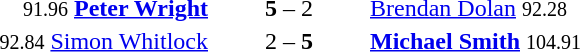<table style="text-align:center">
<tr>
<th width=223></th>
<th width=100></th>
<th width=223></th>
</tr>
<tr>
<td align=right><small><span>91.96</span></small> <strong><a href='#'>Peter Wright</a></strong> </td>
<td><strong>5</strong> – 2</td>
<td align=left> <a href='#'>Brendan Dolan</a> <small><span>92.28</span></small></td>
</tr>
<tr>
<td align=right><small><span>92.84</span></small> <a href='#'>Simon Whitlock</a> </td>
<td>2 – <strong>5</strong></td>
<td align=left> <strong><a href='#'>Michael Smith</a></strong> <small><span>104.91</span></small></td>
</tr>
</table>
